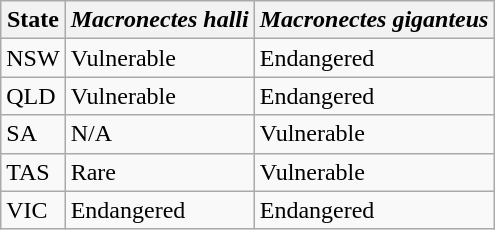<table class="wikitable">
<tr>
<th>State</th>
<th><em>Macronectes halli</em></th>
<th><em>Macronectes giganteus</em></th>
</tr>
<tr>
<td>NSW</td>
<td>Vulnerable</td>
<td>Endangered</td>
</tr>
<tr>
<td>QLD</td>
<td>Vulnerable</td>
<td>Endangered</td>
</tr>
<tr>
<td>SA</td>
<td>N/A</td>
<td>Vulnerable</td>
</tr>
<tr>
<td>TAS</td>
<td>Rare</td>
<td>Vulnerable</td>
</tr>
<tr>
<td>VIC</td>
<td>Endangered</td>
<td>Endangered</td>
</tr>
</table>
